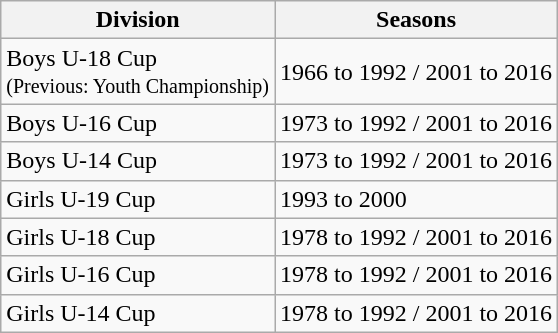<table class="wikitable sortable">
<tr>
<th>Division</th>
<th>Seasons</th>
</tr>
<tr>
<td>Boys U-18 Cup<br><small>(Previous: Youth Championship)</small></td>
<td>1966 to 1992 / 2001 to 2016</td>
</tr>
<tr>
<td>Boys U-16 Cup</td>
<td>1973 to 1992 / 2001 to 2016</td>
</tr>
<tr>
<td>Boys U-14 Cup</td>
<td>1973 to 1992 / 2001 to 2016</td>
</tr>
<tr>
<td>Girls U-19 Cup</td>
<td>1993 to 2000</td>
</tr>
<tr>
<td>Girls U-18 Cup</td>
<td>1978 to 1992 / 2001 to 2016</td>
</tr>
<tr>
<td>Girls U-16 Cup</td>
<td>1978 to 1992 / 2001 to 2016</td>
</tr>
<tr>
<td>Girls U-14 Cup</td>
<td>1978 to 1992 / 2001 to 2016</td>
</tr>
</table>
